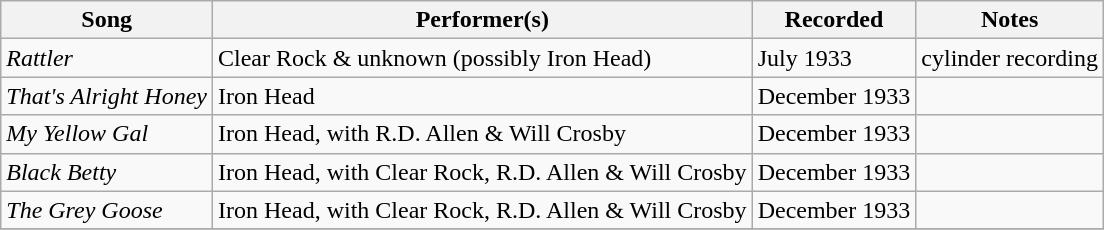<table class="wikitable">
<tr>
<th>Song</th>
<th>Performer(s)</th>
<th>Recorded</th>
<th>Notes</th>
</tr>
<tr>
<td><em>Rattler</em></td>
<td>Clear Rock & unknown (possibly Iron Head)</td>
<td>July 1933</td>
<td>cylinder recording</td>
</tr>
<tr>
<td><em>That's Alright Honey</em></td>
<td>Iron Head</td>
<td>December 1933</td>
<td></td>
</tr>
<tr>
<td><em>My Yellow Gal</em></td>
<td>Iron Head, with R.D. Allen & Will Crosby</td>
<td>December 1933</td>
<td></td>
</tr>
<tr>
<td><em>Black Betty</em></td>
<td>Iron Head, with Clear Rock,  R.D. Allen & Will Crosby</td>
<td>December 1933</td>
<td></td>
</tr>
<tr>
<td><em>The Grey Goose</em></td>
<td>Iron Head, with Clear Rock,  R.D. Allen & Will Crosby</td>
<td>December 1933</td>
<td></td>
</tr>
<tr>
</tr>
</table>
